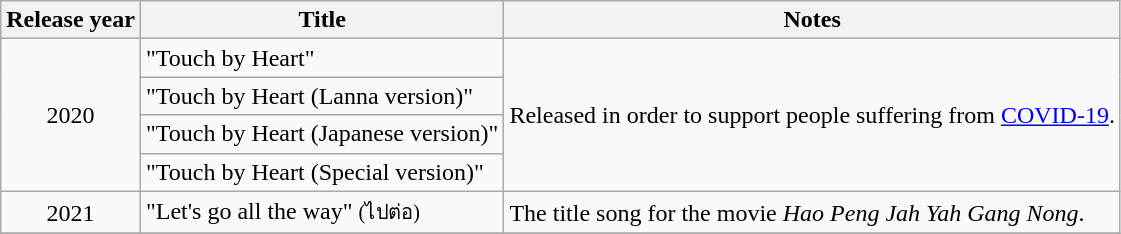<table class="wikitable">
<tr>
<th>Release year</th>
<th>Title</th>
<th>Notes</th>
</tr>
<tr>
<td style="text-align:center" rowspan="4">2020</td>
<td>"Touch by Heart"</td>
<td rowspan="4">Released in order to support people suffering from <a href='#'>COVID-19</a>.</td>
</tr>
<tr>
<td>"Touch by Heart (Lanna version)"</td>
</tr>
<tr>
<td>"Touch by Heart (Japanese version)"</td>
</tr>
<tr>
<td>"Touch by Heart (Special version)"</td>
</tr>
<tr>
<td style="text-align:center">2021</td>
<td>"Let's go all the way" <small>(ไปต่อ)</small></td>
<td>The title song for the movie <em>Hao Peng Jah Yah Gang Nong</em>.</td>
</tr>
<tr>
</tr>
</table>
